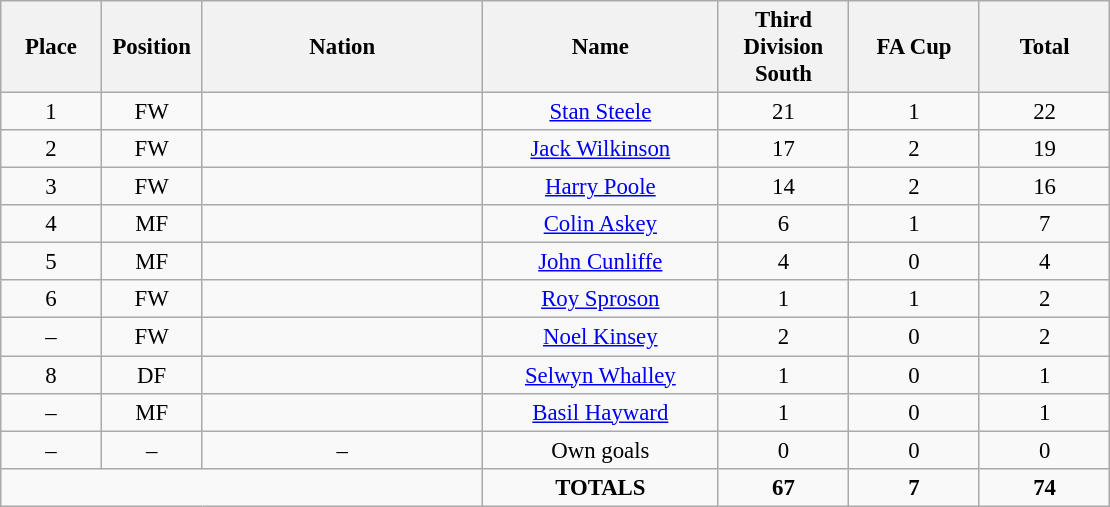<table class="wikitable" style="font-size: 95%; text-align: center;">
<tr>
<th width=60>Place</th>
<th width=60>Position</th>
<th width=180>Nation</th>
<th width=150>Name</th>
<th width=80>Third Division South</th>
<th width=80>FA Cup</th>
<th width=80>Total</th>
</tr>
<tr>
<td>1</td>
<td>FW</td>
<td></td>
<td><a href='#'>Stan Steele</a></td>
<td>21</td>
<td>1</td>
<td>22</td>
</tr>
<tr>
<td>2</td>
<td>FW</td>
<td></td>
<td><a href='#'>Jack Wilkinson</a></td>
<td>17</td>
<td>2</td>
<td>19</td>
</tr>
<tr>
<td>3</td>
<td>FW</td>
<td></td>
<td><a href='#'>Harry Poole</a></td>
<td>14</td>
<td>2</td>
<td>16</td>
</tr>
<tr>
<td>4</td>
<td>MF</td>
<td></td>
<td><a href='#'>Colin Askey</a></td>
<td>6</td>
<td>1</td>
<td>7</td>
</tr>
<tr>
<td>5</td>
<td>MF</td>
<td></td>
<td><a href='#'>John Cunliffe</a></td>
<td>4</td>
<td>0</td>
<td>4</td>
</tr>
<tr>
<td>6</td>
<td>FW</td>
<td></td>
<td><a href='#'>Roy Sproson</a></td>
<td>1</td>
<td>1</td>
<td>2</td>
</tr>
<tr>
<td>–</td>
<td>FW</td>
<td></td>
<td><a href='#'>Noel Kinsey</a></td>
<td>2</td>
<td>0</td>
<td>2</td>
</tr>
<tr>
<td>8</td>
<td>DF</td>
<td></td>
<td><a href='#'>Selwyn Whalley</a></td>
<td>1</td>
<td>0</td>
<td>1</td>
</tr>
<tr>
<td>–</td>
<td>MF</td>
<td></td>
<td><a href='#'>Basil Hayward</a></td>
<td>1</td>
<td>0</td>
<td>1</td>
</tr>
<tr>
<td>–</td>
<td>–</td>
<td>–</td>
<td>Own goals</td>
<td>0</td>
<td>0</td>
<td>0</td>
</tr>
<tr>
<td colspan="3"></td>
<td><strong>TOTALS</strong></td>
<td><strong>67</strong></td>
<td><strong>7</strong></td>
<td><strong>74</strong></td>
</tr>
</table>
